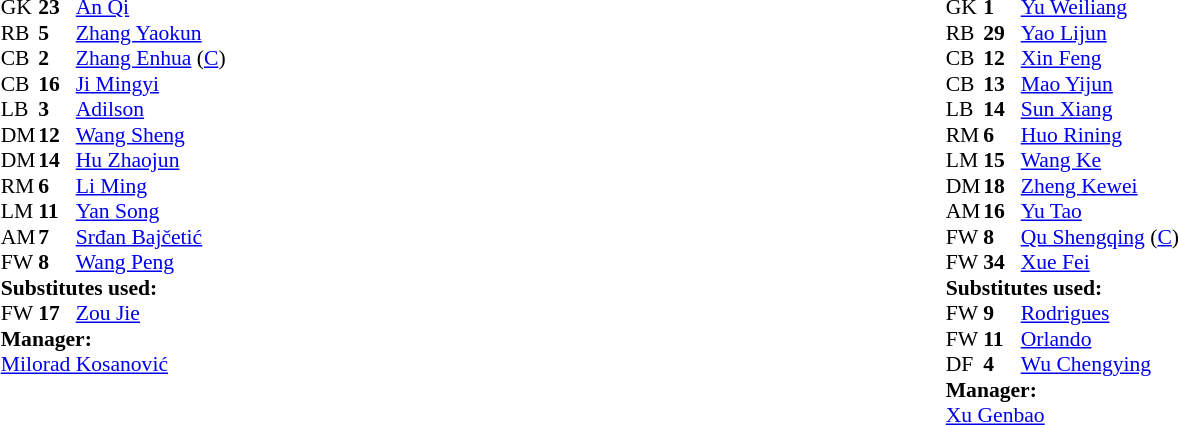<table width="100%">
<tr>
<td valign="top"></td>
<td valign="top" width="50%"><br><table style="font-size: 90%" cellspacing="0" cellpadding="0">
<tr>
<td colspan="4"></td>
</tr>
<tr>
<th width="25"></th>
<th width="25"></th>
</tr>
<tr>
<td>GK</td>
<td><strong>23</strong></td>
<td> <a href='#'>An Qi</a></td>
</tr>
<tr>
<td>RB</td>
<td><strong>5</strong></td>
<td> <a href='#'>Zhang Yaokun</a></td>
</tr>
<tr>
<td>CB</td>
<td><strong>2</strong></td>
<td> <a href='#'>Zhang Enhua</a> (<a href='#'>C</a>)</td>
</tr>
<tr>
<td>CB</td>
<td><strong>16</strong></td>
<td> <a href='#'>Ji Mingyi</a></td>
</tr>
<tr>
<td>LB</td>
<td><strong>3</strong></td>
<td> <a href='#'>Adilson</a></td>
</tr>
<tr>
<td>DM</td>
<td><strong>12</strong></td>
<td> <a href='#'>Wang Sheng</a></td>
</tr>
<tr>
<td>DM</td>
<td><strong>14</strong></td>
<td> <a href='#'>Hu Zhaojun</a></td>
<td></td>
</tr>
<tr>
<td>RM</td>
<td><strong>6</strong></td>
<td> <a href='#'>Li Ming</a></td>
</tr>
<tr>
<td>LM</td>
<td><strong>11</strong></td>
<td> <a href='#'>Yan Song</a></td>
</tr>
<tr>
<td>AM</td>
<td><strong>7</strong></td>
<td> <a href='#'>Srđan Bajčetić</a></td>
</tr>
<tr>
<td>FW</td>
<td><strong>8</strong></td>
<td> <a href='#'>Wang Peng</a></td>
<td></td>
<td></td>
</tr>
<tr>
<td colspan=3><strong>Substitutes used:</strong></td>
</tr>
<tr>
<td>FW</td>
<td><strong>17</strong></td>
<td> <a href='#'>Zou Jie</a></td>
<td></td>
<td></td>
</tr>
<tr>
<td colspan=3><strong>Manager:</strong></td>
</tr>
<tr>
<td colspan=4> <a href='#'>Milorad Kosanović</a></td>
</tr>
</table>
</td>
<td valign="top" width="45%"><br><table style="font-size: 90%" cellspacing="0" cellpadding="0">
<tr>
<td colspan="4"></td>
</tr>
<tr>
<th width="25"></th>
<th width="25"></th>
</tr>
<tr>
<td>GK</td>
<td><strong>1</strong></td>
<td> <a href='#'>Yu Weiliang</a></td>
</tr>
<tr>
<td>RB</td>
<td><strong>29</strong></td>
<td> <a href='#'>Yao Lijun</a></td>
<td></td>
</tr>
<tr>
<td>CB</td>
<td><strong>12</strong></td>
<td> <a href='#'>Xin Feng</a></td>
</tr>
<tr>
<td>CB</td>
<td><strong>13</strong></td>
<td> <a href='#'>Mao Yijun</a></td>
</tr>
<tr>
<td>LB</td>
<td><strong>14</strong></td>
<td> <a href='#'>Sun Xiang</a></td>
</tr>
<tr>
<td>RM</td>
<td><strong>6</strong></td>
<td> <a href='#'>Huo Rining</a></td>
<td></td>
<td></td>
</tr>
<tr>
<td>LM</td>
<td><strong>15</strong></td>
<td> <a href='#'>Wang Ke</a></td>
</tr>
<tr>
<td>DM</td>
<td><strong>18</strong></td>
<td> <a href='#'>Zheng Kewei</a></td>
</tr>
<tr>
<td>AM</td>
<td><strong>16</strong></td>
<td> <a href='#'>Yu Tao</a></td>
</tr>
<tr>
<td>FW</td>
<td><strong>8</strong></td>
<td> <a href='#'>Qu Shengqing</a> (<a href='#'>C</a>)</td>
<td></td>
<td></td>
</tr>
<tr>
<td>FW</td>
<td><strong>34</strong></td>
<td> <a href='#'>Xue Fei</a></td>
<td></td>
<td></td>
</tr>
<tr>
<td colspan=3><strong>Substitutes used:</strong></td>
</tr>
<tr>
<td>FW</td>
<td><strong>9</strong></td>
<td> <a href='#'>Rodrigues</a></td>
<td></td>
<td></td>
</tr>
<tr>
<td>FW</td>
<td><strong>11</strong></td>
<td> <a href='#'>Orlando</a></td>
<td></td>
<td></td>
</tr>
<tr>
<td>DF</td>
<td><strong>4</strong></td>
<td> <a href='#'>Wu Chengying</a></td>
<td></td>
<td></td>
</tr>
<tr>
<td colspan=3><strong>Manager:</strong></td>
</tr>
<tr>
<td colspan=4> <a href='#'>Xu Genbao</a></td>
</tr>
</table>
</td>
</tr>
<tr>
</tr>
</table>
